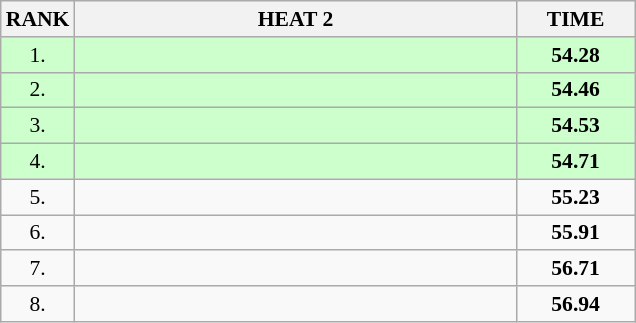<table class="wikitable" style="border-collapse: collapse; font-size: 90%;">
<tr>
<th>RANK</th>
<th style="width: 20em">HEAT 2</th>
<th style="width: 5em">TIME</th>
</tr>
<tr style="background:#ccffcc;">
<td align="center">1.</td>
<td></td>
<td align="center"><strong>54.28</strong></td>
</tr>
<tr style="background:#ccffcc;">
<td align="center">2.</td>
<td></td>
<td align="center"><strong>54.46</strong></td>
</tr>
<tr style="background:#ccffcc;">
<td align="center">3.</td>
<td></td>
<td align="center"><strong>54.53</strong></td>
</tr>
<tr style="background:#ccffcc;">
<td align="center">4.</td>
<td></td>
<td align="center"><strong>54.71</strong></td>
</tr>
<tr>
<td align="center">5.</td>
<td></td>
<td align="center"><strong>55.23</strong></td>
</tr>
<tr>
<td align="center">6.</td>
<td></td>
<td align="center"><strong>55.91</strong></td>
</tr>
<tr>
<td align="center">7.</td>
<td></td>
<td align="center"><strong>56.71</strong></td>
</tr>
<tr>
<td align="center">8.</td>
<td></td>
<td align="center"><strong>56.94</strong></td>
</tr>
</table>
